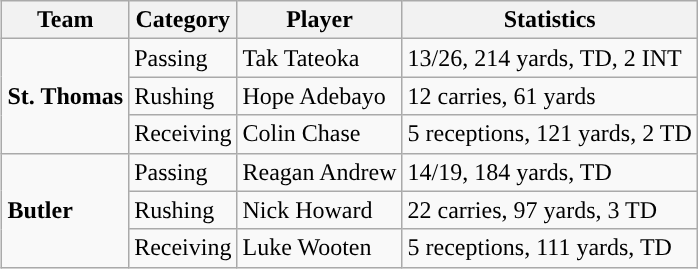<table class="wikitable" style="float: right;">
<tr>
<th>Team</th>
<th>Category</th>
<th>Player</th>
<th>Statistics</th>
</tr>
<tr>
<td rowspan=3><strong>St. Thomas</strong></td>
<td>Passing</td>
<td>Tak Tateoka</td>
<td>13/26, 214 yards, TD, 2 INT</td>
</tr>
<tr>
<td>Rushing</td>
<td>Hope Adebayo</td>
<td>12 carries, 61 yards</td>
</tr>
<tr>
<td>Receiving</td>
<td>Colin Chase</td>
<td>5 receptions, 121 yards, 2 TD</td>
</tr>
<tr>
<td rowspan=3><strong>Butler</strong></td>
<td>Passing</td>
<td>Reagan Andrew</td>
<td>14/19, 184 yards, TD</td>
</tr>
<tr>
<td>Rushing</td>
<td>Nick Howard</td>
<td>22 carries, 97 yards, 3 TD</td>
</tr>
<tr>
<td>Receiving</td>
<td>Luke Wooten</td>
<td>5 receptions, 111 yards, TD</td>
</tr>
</table>
